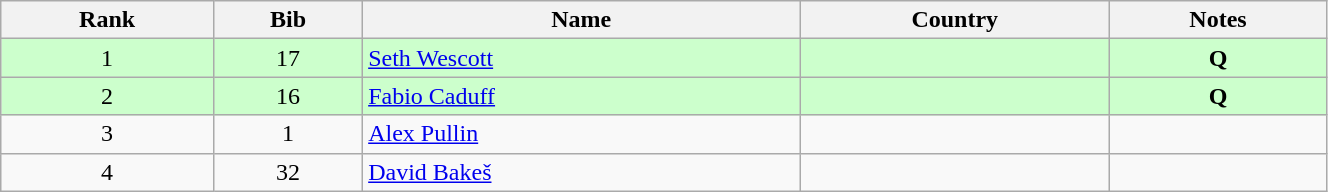<table class="wikitable" style="text-align:center;" width=70%>
<tr>
<th>Rank</th>
<th>Bib</th>
<th>Name</th>
<th>Country</th>
<th>Notes</th>
</tr>
<tr bgcolor="#ccffcc">
<td>1</td>
<td>17</td>
<td align=left><a href='#'>Seth Wescott</a></td>
<td align=left></td>
<td><strong>Q</strong></td>
</tr>
<tr bgcolor="#ccffcc">
<td>2</td>
<td>16</td>
<td align=left><a href='#'>Fabio Caduff</a></td>
<td align=left></td>
<td><strong>Q</strong></td>
</tr>
<tr>
<td>3</td>
<td>1</td>
<td align=left><a href='#'>Alex Pullin</a></td>
<td align=left></td>
<td></td>
</tr>
<tr>
<td>4</td>
<td>32</td>
<td align=left><a href='#'>David Bakeš</a></td>
<td align=left></td>
<td></td>
</tr>
</table>
